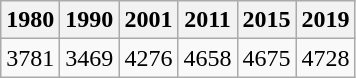<table class="wikitable">
<tr>
<th>1980</th>
<th>1990</th>
<th>2001</th>
<th>2011</th>
<th>2015</th>
<th>2019</th>
</tr>
<tr>
<td>3781</td>
<td>3469</td>
<td>4276</td>
<td>4658</td>
<td>4675</td>
<td>4728</td>
</tr>
</table>
